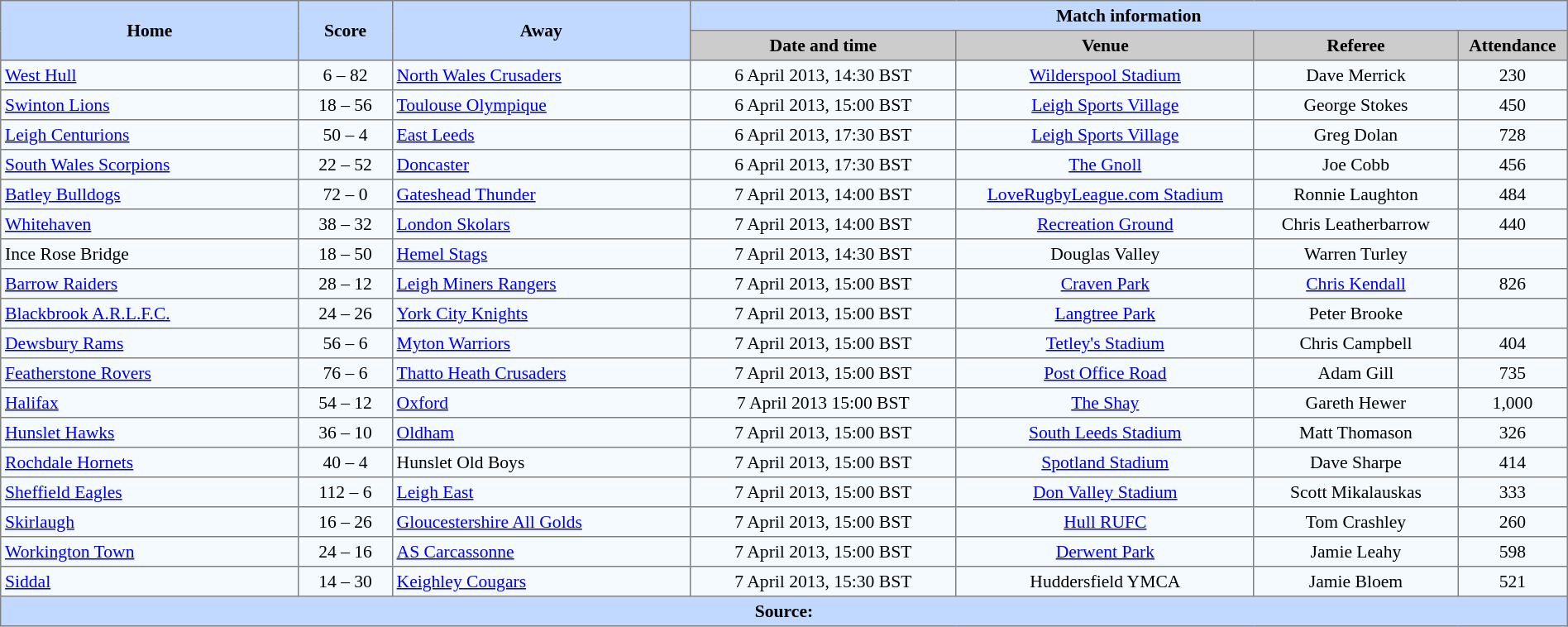<table border=1 style="border-collapse:collapse; font-size:90%; text-align:center;" cellpadding=3 cellspacing=0 width=100%>
<tr bgcolor=#C1D8FF>
<th rowspan=2 width=19%>Home</th>
<th rowspan=2 width=6%>Score</th>
<th rowspan=2 width=19%>Away</th>
<th colspan=6>Match information</th>
</tr>
<tr bgcolor=#CCCCCC>
<th width=17%>Date and time</th>
<th width=19%>Venue</th>
<th width=13%>Referee</th>
<th width=7%>Attendance</th>
</tr>
<tr bgcolor=#F5FAFF>
<td align=left><a href='#'>West Hull</a></td>
<td>6 – 82</td>
<td align=left> <a href='#'>North Wales Crusaders</a></td>
<td>6 April 2013, 14:30 BST</td>
<td><a href='#'>Wilderspool Stadium</a></td>
<td>Dave Merrick</td>
<td>230</td>
</tr>
<tr bgcolor=#F5FAFF>
<td align=left> <a href='#'>Swinton Lions</a></td>
<td>18 – 56</td>
<td align=left> <a href='#'>Toulouse Olympique</a></td>
<td>6 April 2013, 15:00 BST</td>
<td><a href='#'>Leigh Sports Village</a></td>
<td>George Stokes</td>
<td>450</td>
</tr>
<tr bgcolor=#F5FAFF>
<td align=left> <a href='#'>Leigh Centurions</a></td>
<td>50 – 4</td>
<td align=left><a href='#'>East Leeds</a></td>
<td>6 April 2013, 17:30 BST</td>
<td><a href='#'>Leigh Sports Village</a></td>
<td>Greg Dolan</td>
<td>728</td>
</tr>
<tr bgcolor=#F5FAFF>
<td align=left> <a href='#'>South Wales Scorpions</a></td>
<td>22 – 52</td>
<td align=left> <a href='#'>Doncaster</a></td>
<td>6 April 2013, 17:30 BST</td>
<td><a href='#'>The Gnoll</a></td>
<td>Joe Cobb</td>
<td>456</td>
</tr>
<tr bgcolor=#F5FAFF>
<td align=left> <a href='#'>Batley Bulldogs</a></td>
<td>72 – 0</td>
<td align=left> <a href='#'>Gateshead Thunder</a></td>
<td>7 April 2013, 14:00 BST</td>
<td><a href='#'>LoveRugbyLeague.com Stadium</a></td>
<td>Ronnie Laughton</td>
<td>484</td>
</tr>
<tr bgcolor=#F5FAFF>
<td align=left> <a href='#'>Whitehaven</a></td>
<td>38 – 32</td>
<td align=left> <a href='#'>London Skolars</a></td>
<td>7 April 2013, 14:00 BST</td>
<td><a href='#'>Recreation Ground</a></td>
<td>Chris Leatherbarrow</td>
<td>440</td>
</tr>
<tr bgcolor=#F5FAFF>
<td align=left>Ince Rose Bridge</td>
<td>18 – 50</td>
<td align=left> <a href='#'>Hemel Stags</a></td>
<td>7 April 2013, 14:30 BST</td>
<td>Douglas Valley</td>
<td>Warren Turley</td>
<td></td>
</tr>
<tr bgcolor=#F5FAFF>
<td align=left> <a href='#'>Barrow Raiders</a></td>
<td>28 – 12</td>
<td align=left><a href='#'>Leigh Miners Rangers</a></td>
<td>7 April 2013, 15:00 BST</td>
<td><a href='#'>Craven Park</a></td>
<td><a href='#'>Chris Kendall</a></td>
<td>826</td>
</tr>
<tr bgcolor=#F5FAFF>
<td align=left><a href='#'>Blackbrook A.R.L.F.C.</a></td>
<td>24 – 26</td>
<td align=left> <a href='#'>York City Knights</a></td>
<td>7 April 2013, 15:00 BST</td>
<td><a href='#'>Langtree Park</a></td>
<td>Peter Brooke</td>
<td></td>
</tr>
<tr bgcolor=#F5FAFF>
<td align=left> <a href='#'>Dewsbury Rams</a></td>
<td>56 – 6</td>
<td align=left><a href='#'>Myton Warriors</a></td>
<td>7 April 2013, 15:00 BST</td>
<td><a href='#'>Tetley's Stadium</a></td>
<td>Chris Campbell</td>
<td>404</td>
</tr>
<tr bgcolor=#F5FAFF>
<td align=left> <a href='#'>Featherstone Rovers</a></td>
<td>76 – 6</td>
<td align=left><a href='#'>Thatto Heath Crusaders</a></td>
<td>7 April 2013, 15:00 BST</td>
<td><a href='#'>Post Office Road</a></td>
<td>Adam Gill</td>
<td>735</td>
</tr>
<tr bgcolor=#F5FAFF>
<td align=left> <a href='#'>Halifax</a></td>
<td>54 – 12</td>
<td align=left> <a href='#'>Oxford</a></td>
<td>7 April 2013 15:00 BST</td>
<td><a href='#'>The Shay</a></td>
<td>Gareth Hewer</td>
<td>1,000</td>
</tr>
<tr bgcolor=#F5FAFF>
<td align=left> <a href='#'>Hunslet Hawks</a></td>
<td>36 – 10</td>
<td align=left> <a href='#'>Oldham</a></td>
<td>7 April 2013, 15:00 BST</td>
<td><a href='#'>South Leeds Stadium</a></td>
<td>Matt Thomason</td>
<td>326</td>
</tr>
<tr bgcolor=#F5FAFF>
<td align=left> <a href='#'>Rochdale Hornets</a></td>
<td>40 – 4</td>
<td align=left>Hunslet Old Boys</td>
<td>7 April 2013, 15:00 BST</td>
<td><a href='#'>Spotland Stadium</a></td>
<td>Dave Sharpe</td>
<td>414</td>
</tr>
<tr bgcolor=#F5FAFF>
<td align=left> <a href='#'>Sheffield Eagles</a></td>
<td>112 – 6</td>
<td align=left><a href='#'>Leigh East</a></td>
<td>7 April 2013, 15:00 BST</td>
<td><a href='#'>Don Valley Stadium</a></td>
<td>Scott Mikalauskas</td>
<td>333</td>
</tr>
<tr bgcolor=#F5FAFF>
<td align=left><a href='#'>Skirlaugh</a></td>
<td>16 – 26</td>
<td align=left> <a href='#'>Gloucestershire All Golds</a></td>
<td>7 April 2013, 15:00 BST</td>
<td><a href='#'>Hull RUFC</a></td>
<td>Tom Crashley</td>
<td>260</td>
</tr>
<tr bgcolor=#F5FAFF>
<td align=left> <a href='#'>Workington Town</a></td>
<td>24 – 16</td>
<td align=left> <a href='#'>AS Carcassonne</a></td>
<td>7 April 2013, 15:00 BST</td>
<td><a href='#'>Derwent Park</a></td>
<td>Jamie Leahy</td>
<td>598</td>
</tr>
<tr bgcolor=#F5FAFF>
<td align=left><a href='#'>Siddal</a></td>
<td>14 – 30</td>
<td align=left> <a href='#'>Keighley Cougars</a></td>
<td>7 April 2013, 15:30 BST</td>
<td>Huddersfield YMCA</td>
<td>Jamie Bloem</td>
<td>521</td>
</tr>
<tr style="background:#c1d8ff;">
<th colspan=12>Source:</th>
</tr>
</table>
